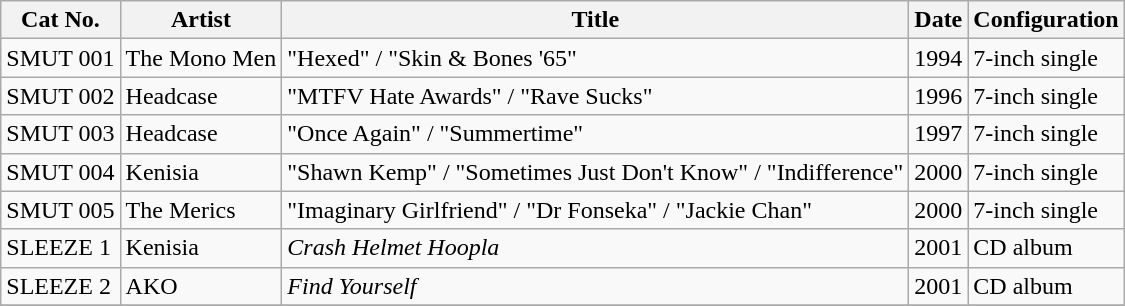<table class="wikitable">
<tr>
<th>Cat No.</th>
<th>Artist</th>
<th>Title</th>
<th>Date</th>
<th>Configuration</th>
</tr>
<tr>
<td>SMUT 001</td>
<td>The Mono Men</td>
<td>"Hexed" / "Skin & Bones '65"</td>
<td>1994</td>
<td>7-inch single</td>
</tr>
<tr>
<td>SMUT 002</td>
<td>Headcase</td>
<td>"MTFV Hate Awards" / "Rave Sucks"</td>
<td>1996</td>
<td>7-inch single</td>
</tr>
<tr>
<td>SMUT 003</td>
<td>Headcase</td>
<td>"Once Again" / "Summertime"</td>
<td>1997</td>
<td>7-inch single</td>
</tr>
<tr>
<td>SMUT 004</td>
<td>Kenisia</td>
<td>"Shawn Kemp" / "Sometimes Just Don't Know" / "Indifference"</td>
<td>2000</td>
<td>7-inch single</td>
</tr>
<tr>
<td>SMUT 005</td>
<td>The Merics</td>
<td>"Imaginary Girlfriend" / "Dr Fonseka" / "Jackie Chan"</td>
<td>2000</td>
<td>7-inch single</td>
</tr>
<tr>
<td>SLEEZE 1</td>
<td>Kenisia</td>
<td><em>Crash Helmet Hoopla</em></td>
<td>2001</td>
<td>CD album</td>
</tr>
<tr>
<td>SLEEZE 2</td>
<td>AKO</td>
<td><em>Find Yourself</em></td>
<td>2001</td>
<td>CD album</td>
</tr>
<tr>
</tr>
</table>
